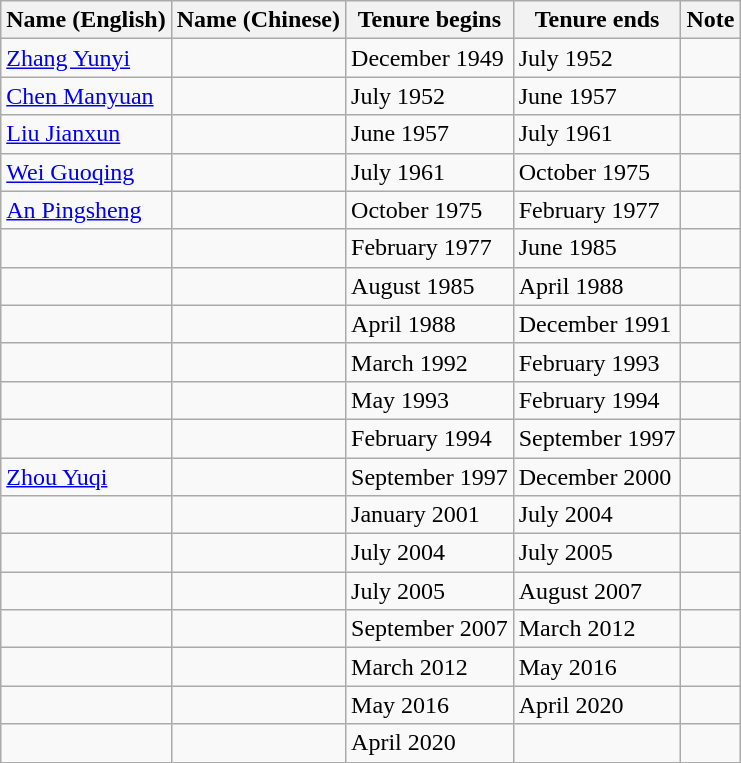<table class="wikitable">
<tr>
<th>Name (English)</th>
<th>Name (Chinese)</th>
<th>Tenure begins</th>
<th>Tenure ends</th>
<th>Note</th>
</tr>
<tr>
<td><a href='#'>Zhang Yunyi</a></td>
<td></td>
<td>December 1949</td>
<td>July 1952</td>
<td></td>
</tr>
<tr>
<td><a href='#'>Chen Manyuan</a></td>
<td></td>
<td>July 1952</td>
<td>June 1957</td>
<td></td>
</tr>
<tr>
<td><a href='#'>Liu Jianxun</a></td>
<td></td>
<td>June 1957</td>
<td>July 1961</td>
<td></td>
</tr>
<tr>
<td><a href='#'>Wei Guoqing</a></td>
<td></td>
<td>July 1961</td>
<td>October 1975</td>
<td></td>
</tr>
<tr>
<td><a href='#'>An Pingsheng</a></td>
<td></td>
<td>October 1975</td>
<td>February 1977</td>
<td></td>
</tr>
<tr>
<td></td>
<td></td>
<td>February 1977</td>
<td>June 1985</td>
<td></td>
</tr>
<tr>
<td></td>
<td></td>
<td>August 1985</td>
<td>April 1988</td>
<td></td>
</tr>
<tr>
<td></td>
<td></td>
<td>April 1988</td>
<td>December 1991</td>
<td></td>
</tr>
<tr>
<td></td>
<td></td>
<td>March 1992</td>
<td>February 1993</td>
<td></td>
</tr>
<tr>
<td></td>
<td></td>
<td>May 1993</td>
<td>February 1994</td>
<td></td>
</tr>
<tr>
<td></td>
<td></td>
<td>February 1994</td>
<td>September 1997</td>
<td></td>
</tr>
<tr>
<td><a href='#'>Zhou Yuqi</a></td>
<td></td>
<td>September 1997</td>
<td>December 2000</td>
<td></td>
</tr>
<tr>
<td></td>
<td></td>
<td>January 2001</td>
<td>July 2004</td>
<td></td>
</tr>
<tr>
<td></td>
<td></td>
<td>July 2004</td>
<td>July 2005</td>
<td></td>
</tr>
<tr>
<td></td>
<td></td>
<td>July 2005</td>
<td>August 2007</td>
<td></td>
</tr>
<tr>
<td></td>
<td></td>
<td>September 2007</td>
<td>March 2012</td>
<td></td>
</tr>
<tr>
<td></td>
<td></td>
<td>March 2012</td>
<td>May 2016</td>
<td></td>
</tr>
<tr>
<td></td>
<td></td>
<td>May 2016</td>
<td>April 2020</td>
<td></td>
</tr>
<tr>
<td></td>
<td></td>
<td>April 2020</td>
<td></td>
<td></td>
</tr>
</table>
